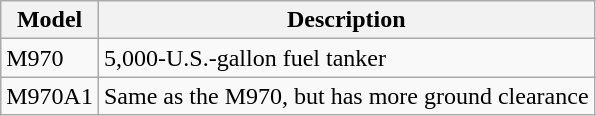<table class=wikitable>
<tr>
<th>Model</th>
<th>Description</th>
</tr>
<tr>
<td>M970</td>
<td>5,000-U.S.-gallon fuel tanker</td>
</tr>
<tr>
<td>M970A1</td>
<td>Same as the M970, but has  more ground clearance</td>
</tr>
</table>
